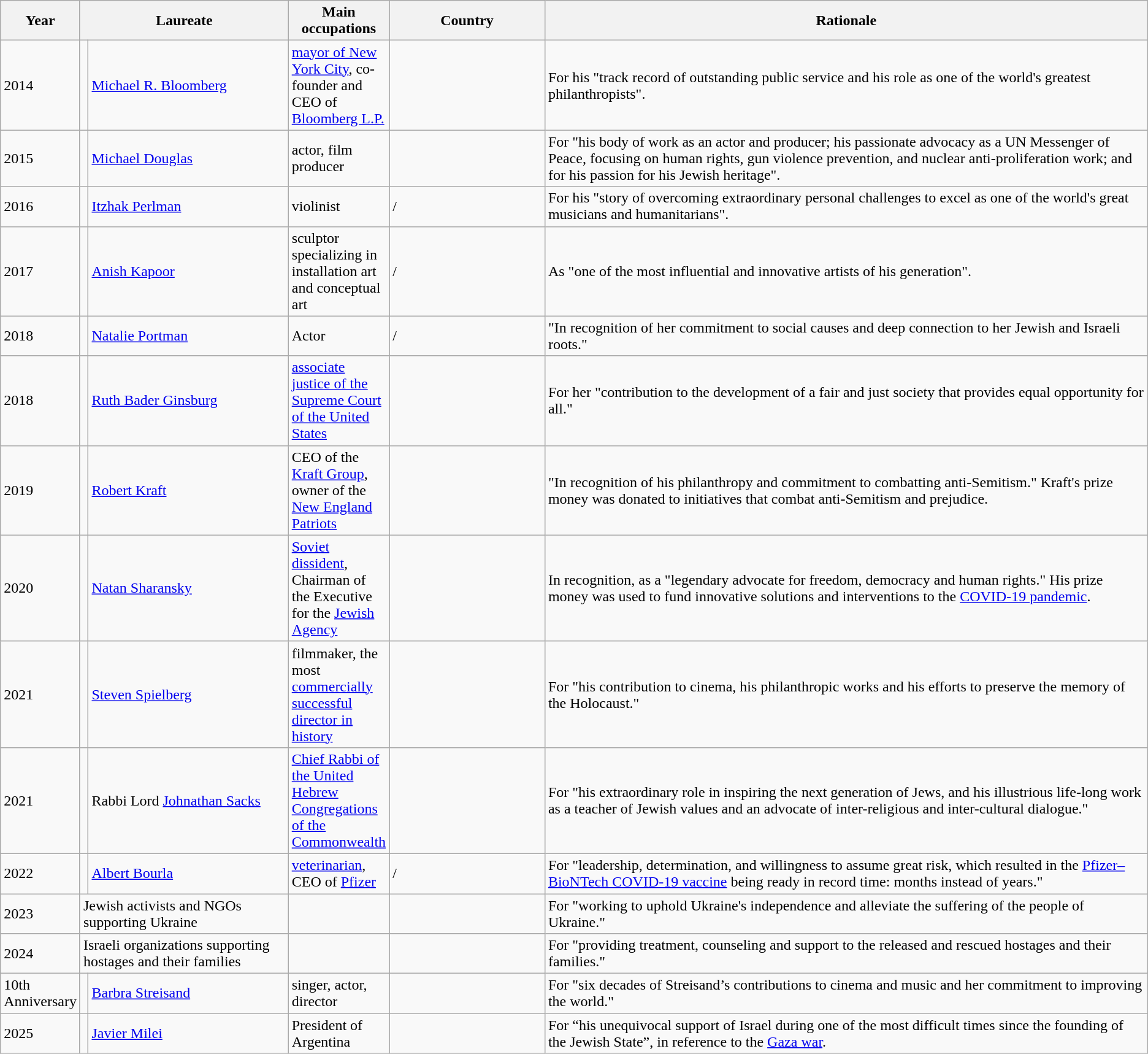<table align="center" class="wikitable sortable">
<tr>
<th width="5%">Year</th>
<th colspan="2" width="20%">Laureate</th>
<th>Main occupations</th>
<th width="15%">Country</th>
<th width="60%">Rationale</th>
</tr>
<tr>
<td>2014</td>
<td></td>
<td><a href='#'>Michael R. Bloomberg</a></td>
<td><a href='#'>mayor of New York City</a>, co-founder and CEO of <a href='#'>Bloomberg L.P.</a></td>
<td></td>
<td>For his "track record of outstanding public service and his role as one of the world's greatest philanthropists".<br></td>
</tr>
<tr>
<td>2015</td>
<td></td>
<td><a href='#'>Michael Douglas</a></td>
<td>actor, film producer</td>
<td></td>
<td>For "his body of work as an actor and producer; his passionate advocacy as a UN Messenger of Peace, focusing on human rights, gun violence prevention, and nuclear anti-proliferation work; and for his passion for his Jewish heritage".  </td>
</tr>
<tr>
<td>2016</td>
<td></td>
<td><a href='#'>Itzhak Perlman</a></td>
<td>violinist</td>
<td> /<br> </td>
<td>For his "story of overcoming extraordinary personal challenges to excel as one of the world's great musicians and humanitarians".</td>
</tr>
<tr>
<td>2017</td>
<td></td>
<td><a href='#'>Anish Kapoor</a></td>
<td>sculptor specializing in installation art and conceptual art</td>
<td> / </td>
<td>As "one of the most influential and innovative artists of his generation". </td>
</tr>
<tr>
<td>2018</td>
<td></td>
<td><a href='#'>Natalie Portman</a></td>
<td>Actor</td>
<td> /<br> </td>
<td>"In recognition of her commitment to social causes and deep connection to her Jewish and Israeli roots."</td>
</tr>
<tr>
<td>2018</td>
<td></td>
<td><a href='#'>Ruth Bader Ginsburg</a></td>
<td><a href='#'>associate justice of the Supreme Court of the United States</a></td>
<td></td>
<td>For her "contribution to the development of a fair and just society that provides equal opportunity for all." </td>
</tr>
<tr>
<td>2019</td>
<td></td>
<td><a href='#'>Robert Kraft</a></td>
<td>CEO of the <a href='#'>Kraft Group</a>, owner of  the <a href='#'>New England Patriots</a></td>
<td></td>
<td>"In recognition of his philanthropy and commitment to combatting anti-Semitism." Kraft's prize money was donated to initiatives that combat anti-Semitism and prejudice.</td>
</tr>
<tr>
<td>2020</td>
<td></td>
<td><a href='#'>Natan Sharansky</a></td>
<td><a href='#'>Soviet dissident</a>, Chairman of the Executive for the <a href='#'>Jewish Agency</a></td>
<td></td>
<td>In recognition, as a "legendary advocate for freedom, democracy and human rights." His prize money was used to fund innovative solutions and interventions to the <a href='#'>COVID-19 pandemic</a>.</td>
</tr>
<tr>
<td>2021</td>
<td></td>
<td><a href='#'>Steven Spielberg</a></td>
<td>filmmaker, the most <a href='#'>commercially successful director in history</a></td>
<td></td>
<td>For "his contribution to cinema, his philanthropic works and his efforts to preserve the memory of the Holocaust."<br></td>
</tr>
<tr>
<td>2021</td>
<td></td>
<td>Rabbi Lord <a href='#'>Johnathan Sacks</a></td>
<td><a href='#'>Chief Rabbi of the United Hebrew Congregations of the Commonwealth</a></td>
<td></td>
<td>For "his extraordinary role in inspiring  the next generation of Jews, and his illustrious life-long work as a teacher of Jewish values and an advocate of inter-religious and inter-cultural dialogue."</td>
</tr>
<tr>
<td>2022</td>
<td></td>
<td><a href='#'>Albert Bourla</a></td>
<td><a href='#'>veterinarian</a>, CEO of <a href='#'>Pfizer</a></td>
<td> /<br> </td>
<td>For "leadership, determination, and willingness to assume great risk, which resulted in the <a href='#'>Pfizer–BioNTech COVID-19 vaccine</a> being ready in record time:  months instead of years."</td>
</tr>
<tr>
<td>2023</td>
<td colspan="2">Jewish activists and NGOs supporting Ukraine</td>
<td></td>
<td></td>
<td>For "working to uphold Ukraine's independence and alleviate the suffering of the people of Ukraine."</td>
</tr>
<tr>
<td>2024</td>
<td colspan="2">Israeli organizations supporting hostages and their families</td>
<td></td>
<td></td>
<td>For "providing treatment, counseling and support to the released and rescued hostages and their families."</td>
</tr>
<tr>
<td>10th Anniversary</td>
<td></td>
<td><a href='#'>Barbra Streisand</a></td>
<td>singer, actor, director</td>
<td></td>
<td>For "six decades of Streisand’s contributions to cinema and music and her commitment to improving the world."</td>
</tr>
<tr>
<td>2025</td>
<td></td>
<td><a href='#'>Javier Milei</a></td>
<td>President of Argentina</td>
<td></td>
<td>For “his unequivocal support of Israel during one of the most difficult times since the founding of the Jewish State”, in reference to the <a href='#'>Gaza war</a>.</td>
</tr>
</table>
